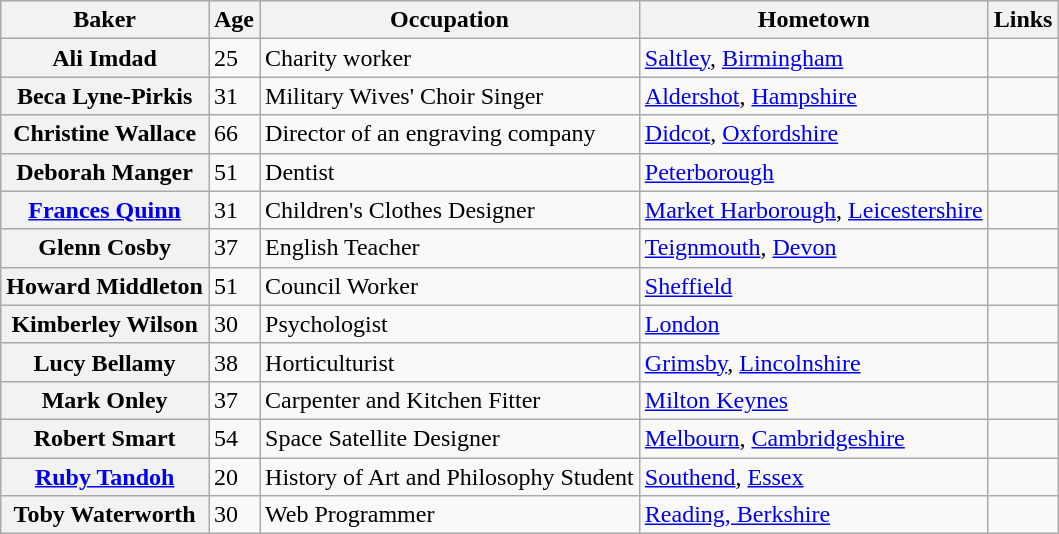<table class="wikitable sortable col2center">
<tr>
<th scope="col">Baker</th>
<th scope="col">Age</th>
<th scope="col" class="unsortable">Occupation</th>
<th scope="col" class="unsortable">Hometown</th>
<th scope="col" class="unsortable">Links</th>
</tr>
<tr>
<th scope="row">Ali Imdad</th>
<td>25</td>
<td>Charity worker</td>
<td><a href='#'>Saltley</a>, <a href='#'>Birmingham</a></td>
<td></td>
</tr>
<tr>
<th scope="row">Beca Lyne-Pirkis</th>
<td>31</td>
<td>Military Wives' Choir Singer</td>
<td><a href='#'>Aldershot</a>, <a href='#'>Hampshire</a></td>
<td></td>
</tr>
<tr>
<th scope="row">Christine Wallace</th>
<td>66</td>
<td>Director of an engraving company</td>
<td><a href='#'>Didcot</a>, <a href='#'>Oxfordshire</a></td>
<td></td>
</tr>
<tr>
<th scope="row">Deborah Manger</th>
<td>51</td>
<td>Dentist</td>
<td><a href='#'>Peterborough</a></td>
<td></td>
</tr>
<tr>
<th scope="row"><a href='#'>Frances Quinn</a></th>
<td>31</td>
<td>Children's Clothes Designer</td>
<td><a href='#'>Market Harborough</a>, <a href='#'>Leicestershire</a></td>
<td></td>
</tr>
<tr>
<th scope="row">Glenn Cosby</th>
<td>37</td>
<td>English Teacher</td>
<td><a href='#'>Teignmouth</a>, <a href='#'>Devon</a></td>
<td></td>
</tr>
<tr>
<th scope="row">Howard Middleton</th>
<td>51</td>
<td>Council Worker</td>
<td><a href='#'>Sheffield</a></td>
<td></td>
</tr>
<tr>
<th scope="row">Kimberley Wilson</th>
<td>30</td>
<td>Psychologist</td>
<td><a href='#'>London</a></td>
<td></td>
</tr>
<tr>
<th scope="row">Lucy Bellamy</th>
<td>38</td>
<td>Horticulturist</td>
<td><a href='#'>Grimsby</a>, <a href='#'>Lincolnshire</a></td>
<td></td>
</tr>
<tr>
<th scope="row">Mark Onley</th>
<td>37</td>
<td>Carpenter and Kitchen Fitter</td>
<td><a href='#'>Milton Keynes</a></td>
<td></td>
</tr>
<tr>
<th scope="row">Robert Smart</th>
<td>54</td>
<td>Space Satellite Designer</td>
<td><a href='#'>Melbourn</a>, <a href='#'>Cambridgeshire</a></td>
<td></td>
</tr>
<tr>
<th scope="row"><a href='#'>Ruby Tandoh</a></th>
<td>20</td>
<td>History of Art and Philosophy Student</td>
<td><a href='#'>Southend</a>, <a href='#'>Essex</a></td>
<td></td>
</tr>
<tr>
<th scope="row">Toby Waterworth</th>
<td>30</td>
<td>Web Programmer</td>
<td><a href='#'>Reading, Berkshire</a></td>
<td></td>
</tr>
</table>
